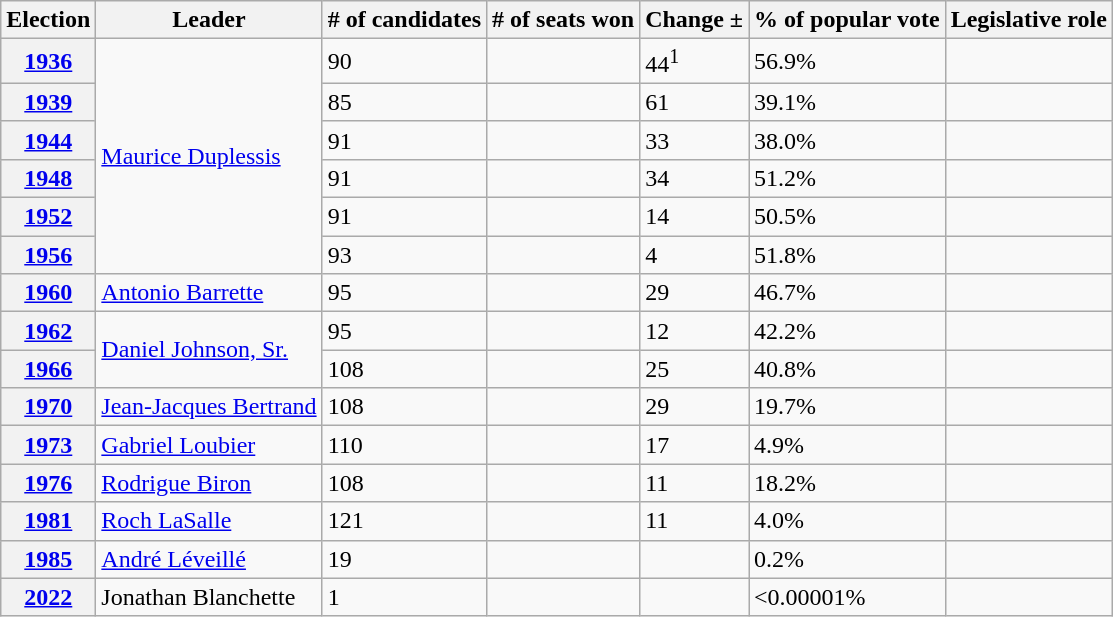<table class="wikitable">
<tr>
<th>Election</th>
<th>Leader</th>
<th># of candidates</th>
<th># of seats won</th>
<th>Change ±</th>
<th>% of popular vote</th>
<th>Legislative role</th>
</tr>
<tr>
<th><a href='#'>1936</a></th>
<td rowspan=6><a href='#'>Maurice Duplessis</a></td>
<td>90</td>
<td></td>
<td> 44<sup>1</sup></td>
<td>56.9%</td>
<td></td>
</tr>
<tr>
<th><a href='#'>1939</a></th>
<td>85</td>
<td></td>
<td> 61</td>
<td>39.1%</td>
<td></td>
</tr>
<tr>
<th><a href='#'>1944</a></th>
<td>91</td>
<td></td>
<td> 33</td>
<td>38.0%</td>
<td></td>
</tr>
<tr>
<th><a href='#'>1948</a></th>
<td>91</td>
<td></td>
<td> 34</td>
<td>51.2%</td>
<td></td>
</tr>
<tr>
<th><a href='#'>1952</a></th>
<td>91</td>
<td></td>
<td> 14</td>
<td>50.5%</td>
<td></td>
</tr>
<tr>
<th><a href='#'>1956</a></th>
<td>93</td>
<td></td>
<td> 4</td>
<td>51.8%</td>
<td></td>
</tr>
<tr>
<th><a href='#'>1960</a></th>
<td><a href='#'>Antonio Barrette</a></td>
<td>95</td>
<td></td>
<td> 29</td>
<td>46.7%</td>
<td></td>
</tr>
<tr>
<th><a href='#'>1962</a></th>
<td rowspan=2><a href='#'>Daniel Johnson, Sr.</a></td>
<td>95</td>
<td></td>
<td> 12</td>
<td>42.2%</td>
<td></td>
</tr>
<tr>
<th><a href='#'>1966</a></th>
<td>108</td>
<td></td>
<td> 25</td>
<td>40.8%</td>
<td></td>
</tr>
<tr>
<th><a href='#'>1970</a></th>
<td><a href='#'>Jean-Jacques Bertrand</a></td>
<td>108</td>
<td></td>
<td> 29</td>
<td>19.7%</td>
<td></td>
</tr>
<tr>
<th><a href='#'>1973</a></th>
<td><a href='#'>Gabriel Loubier</a></td>
<td>110</td>
<td></td>
<td> 17</td>
<td>4.9%</td>
<td></td>
</tr>
<tr>
<th><a href='#'>1976</a></th>
<td><a href='#'>Rodrigue Biron</a></td>
<td>108</td>
<td></td>
<td> 11</td>
<td>18.2%</td>
<td></td>
</tr>
<tr>
<th><a href='#'>1981</a></th>
<td><a href='#'>Roch LaSalle</a></td>
<td>121</td>
<td></td>
<td> 11</td>
<td>4.0%</td>
<td></td>
</tr>
<tr>
<th><a href='#'>1985</a></th>
<td><a href='#'>André Léveillé</a></td>
<td>19</td>
<td></td>
<td></td>
<td>0.2%</td>
<td></td>
</tr>
<tr>
<th><a href='#'>2022</a></th>
<td>Jonathan Blanchette</td>
<td>1</td>
<td></td>
<td></td>
<td><0.00001%</td>
<td></td>
</tr>
</table>
